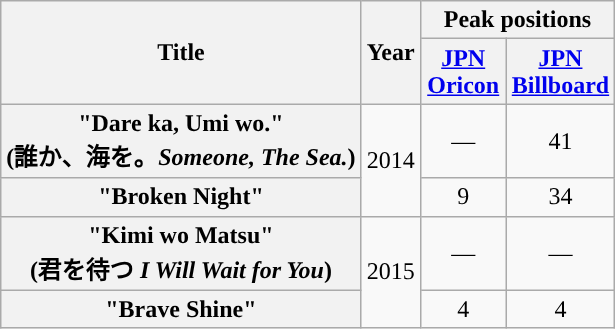<table class="wikitable plainrowheaders" style="text-align:center;">
<tr>
<th scope="col" rowspan="2">Title</th>
<th scope="col" rowspan="2">Year</th>
<th scope="col" colspan="2">Peak positions</th>
</tr>
<tr>
<th scope="col" style="width:50px"><a href='#'>JPN<br>Oricon</a><br></th>
<th scope="col" style="width:50px"><a href='#'>JPN<br>Billboard</a></th>
</tr>
<tr>
<th scope="row">"Dare ka, Umi wo."<br>(誰か、海を。<em>Someone, The Sea.</em>)</th>
<td rowspan="2">2014</td>
<td>—</td>
<td>41</td>
</tr>
<tr>
<th scope="row">"Broken Night"</th>
<td>9</td>
<td>34</td>
</tr>
<tr>
<th scope="row">"Kimi wo Matsu"<br>(君を待つ <em>I Will Wait for You</em>)</th>
<td rowspan="2">2015</td>
<td>—</td>
<td>—</td>
</tr>
<tr>
<th scope="row">"Brave Shine"</th>
<td>4</td>
<td>4</td>
</tr>
</table>
